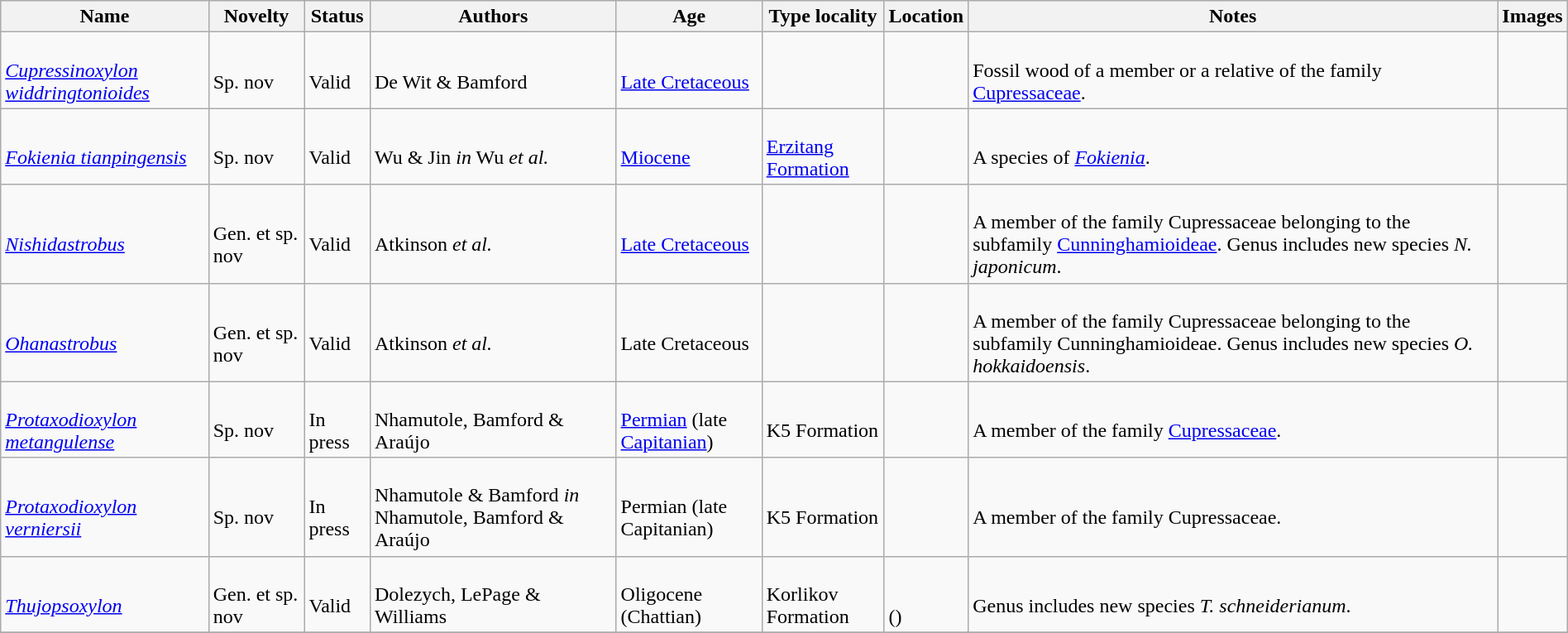<table class="wikitable sortable" align="center" width="100%">
<tr>
<th>Name</th>
<th>Novelty</th>
<th>Status</th>
<th>Authors</th>
<th>Age</th>
<th>Type locality</th>
<th>Location</th>
<th>Notes</th>
<th>Images</th>
</tr>
<tr>
<td><br><em><a href='#'>Cupressinoxylon widdringtonioides</a></em></td>
<td><br>Sp. nov</td>
<td><br>Valid</td>
<td><br>De Wit & Bamford</td>
<td><br><a href='#'>Late Cretaceous</a></td>
<td></td>
<td><br></td>
<td><br>Fossil wood of a member or a relative of the family <a href='#'>Cupressaceae</a>.</td>
<td></td>
</tr>
<tr>
<td><br><em><a href='#'>Fokienia tianpingensis</a></em></td>
<td><br>Sp. nov</td>
<td><br>Valid</td>
<td><br>Wu & Jin <em>in</em> Wu <em>et al.</em></td>
<td><br><a href='#'>Miocene</a></td>
<td><br><a href='#'>Erzitang Formation</a></td>
<td><br></td>
<td><br>A species of <em><a href='#'>Fokienia</a></em>.</td>
<td></td>
</tr>
<tr>
<td><br><em><a href='#'>Nishidastrobus</a></em></td>
<td><br>Gen. et sp. nov</td>
<td><br>Valid</td>
<td><br>Atkinson <em>et al.</em></td>
<td><br><a href='#'>Late Cretaceous</a></td>
<td></td>
<td><br></td>
<td><br>A member of the family Cupressaceae belonging to the subfamily <a href='#'>Cunninghamioideae</a>. Genus includes new species <em>N. japonicum</em>.</td>
<td></td>
</tr>
<tr>
<td><br><em><a href='#'>Ohanastrobus</a></em></td>
<td><br>Gen. et sp. nov</td>
<td><br>Valid</td>
<td><br>Atkinson <em>et al.</em></td>
<td><br>Late Cretaceous</td>
<td></td>
<td><br></td>
<td><br>A member of the family Cupressaceae belonging to the subfamily Cunninghamioideae. Genus includes new species <em>O. hokkaidoensis</em>.</td>
<td></td>
</tr>
<tr>
<td><br><em><a href='#'>Protaxodioxylon metangulense</a></em></td>
<td><br>Sp. nov</td>
<td><br>In press</td>
<td><br>Nhamutole, Bamford & Araújo</td>
<td><br><a href='#'>Permian</a>  (late <a href='#'>Capitanian</a>)</td>
<td><br>K5 Formation</td>
<td><br></td>
<td><br>A member of the family <a href='#'>Cupressaceae</a>.</td>
<td></td>
</tr>
<tr>
<td><br><em><a href='#'>Protaxodioxylon verniersii</a></em></td>
<td><br>Sp. nov</td>
<td><br>In press</td>
<td><br>Nhamutole & Bamford <em>in</em> Nhamutole, Bamford & Araújo</td>
<td><br>Permian (late Capitanian)</td>
<td><br>K5 Formation</td>
<td><br></td>
<td><br>A member of the family Cupressaceae.</td>
<td></td>
</tr>
<tr>
<td><br><em><a href='#'>Thujopsoxylon</a></em></td>
<td><br>Gen. et sp. nov</td>
<td><br>Valid</td>
<td><br>Dolezych, LePage & Williams</td>
<td><br>Oligocene (Chattian)</td>
<td><br>Korlikov Formation</td>
<td><br><br>()</td>
<td><br>Genus includes new species <em>T. schneiderianum</em>.</td>
<td></td>
</tr>
<tr>
</tr>
</table>
